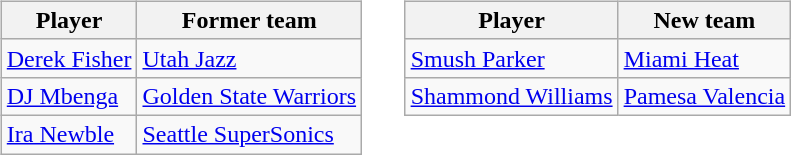<table cellspacing="10">
<tr>
<td valign="top"><br><table class="wikitable">
<tr>
<th>Player</th>
<th>Former team</th>
</tr>
<tr>
<td><a href='#'>Derek Fisher</a></td>
<td><a href='#'>Utah Jazz</a></td>
</tr>
<tr>
<td><a href='#'>DJ Mbenga</a></td>
<td><a href='#'>Golden State Warriors</a></td>
</tr>
<tr>
<td><a href='#'>Ira Newble</a></td>
<td><a href='#'>Seattle SuperSonics</a></td>
</tr>
</table>
</td>
<td valign="top"><br><table class="wikitable">
<tr>
<th>Player</th>
<th>New team</th>
</tr>
<tr>
<td><a href='#'>Smush Parker</a></td>
<td><a href='#'>Miami Heat</a></td>
</tr>
<tr>
<td><a href='#'>Shammond Williams</a></td>
<td><a href='#'>Pamesa Valencia</a></td>
</tr>
</table>
</td>
</tr>
</table>
